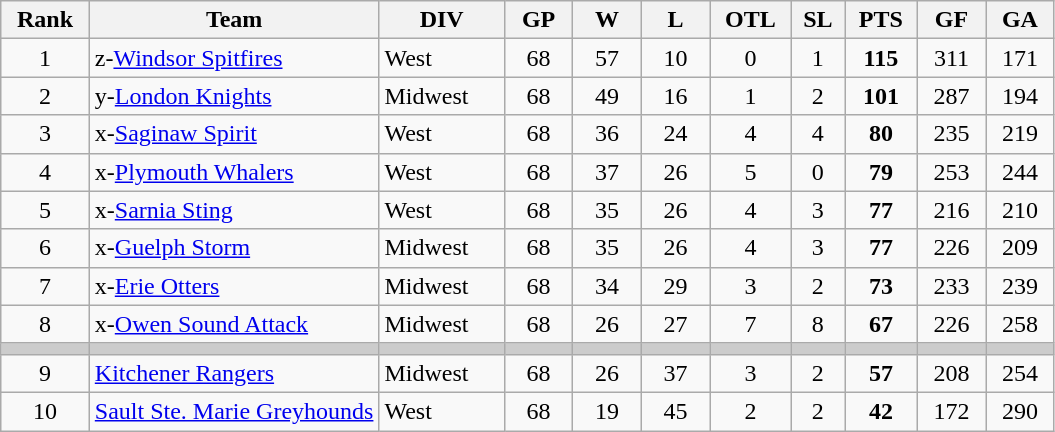<table class="wikitable sortable" style="text-align:center">
<tr>
<th>Rank</th>
<th width="27.5%">Team</th>
<th>DIV</th>
<th width="6.5%">GP</th>
<th width="6.5%">W</th>
<th width="6.5%">L</th>
<th>OTL</th>
<th>SL</th>
<th>PTS</th>
<th width="6.5%">GF</th>
<th width="6.5%">GA</th>
</tr>
<tr>
<td>1</td>
<td align=left>z-<a href='#'>Windsor Spitfires</a></td>
<td align=left>West</td>
<td>68</td>
<td>57</td>
<td>10</td>
<td>0</td>
<td>1</td>
<td><strong>115</strong></td>
<td>311</td>
<td>171</td>
</tr>
<tr>
<td>2</td>
<td align=left>y-<a href='#'>London Knights</a></td>
<td align=left>Midwest</td>
<td>68</td>
<td>49</td>
<td>16</td>
<td>1</td>
<td>2</td>
<td><strong>101</strong></td>
<td>287</td>
<td>194</td>
</tr>
<tr>
<td>3</td>
<td align=left>x-<a href='#'>Saginaw Spirit</a></td>
<td align=left>West</td>
<td>68</td>
<td>36</td>
<td>24</td>
<td>4</td>
<td>4</td>
<td><strong>80</strong></td>
<td>235</td>
<td>219</td>
</tr>
<tr>
<td>4</td>
<td align=left>x-<a href='#'>Plymouth Whalers</a></td>
<td align=left>West</td>
<td>68</td>
<td>37</td>
<td>26</td>
<td>5</td>
<td>0</td>
<td><strong>79</strong></td>
<td>253</td>
<td>244</td>
</tr>
<tr>
<td>5</td>
<td align=left>x-<a href='#'>Sarnia Sting</a></td>
<td align=left>West</td>
<td>68</td>
<td>35</td>
<td>26</td>
<td>4</td>
<td>3</td>
<td><strong>77</strong></td>
<td>216</td>
<td>210</td>
</tr>
<tr>
<td>6</td>
<td align=left>x-<a href='#'>Guelph Storm</a></td>
<td align=left>Midwest</td>
<td>68</td>
<td>35</td>
<td>26</td>
<td>4</td>
<td>3</td>
<td><strong>77</strong></td>
<td>226</td>
<td>209</td>
</tr>
<tr>
<td>7</td>
<td align=left>x-<a href='#'>Erie Otters</a></td>
<td align=left>Midwest</td>
<td>68</td>
<td>34</td>
<td>29</td>
<td>3</td>
<td>2</td>
<td><strong>73</strong></td>
<td>233</td>
<td>239</td>
</tr>
<tr>
<td>8</td>
<td align=left>x-<a href='#'>Owen Sound Attack</a></td>
<td align=left>Midwest</td>
<td>68</td>
<td>26</td>
<td>27</td>
<td>7</td>
<td>8</td>
<td><strong>67</strong></td>
<td>226</td>
<td>258</td>
</tr>
<tr style="background-color:#cccccc;">
<td></td>
<td></td>
<td></td>
<td></td>
<td></td>
<td></td>
<td></td>
<td></td>
<td></td>
<td></td>
<td></td>
</tr>
<tr>
<td>9</td>
<td align=left><a href='#'>Kitchener Rangers</a></td>
<td align=left>Midwest</td>
<td>68</td>
<td>26</td>
<td>37</td>
<td>3</td>
<td>2</td>
<td><strong>57</strong></td>
<td>208</td>
<td>254</td>
</tr>
<tr>
<td>10</td>
<td align=left><a href='#'>Sault Ste. Marie Greyhounds</a></td>
<td align=left>West</td>
<td>68</td>
<td>19</td>
<td>45</td>
<td>2</td>
<td>2</td>
<td><strong>42</strong></td>
<td>172</td>
<td>290</td>
</tr>
</table>
